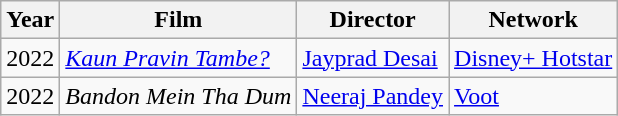<table class="wikitable">
<tr>
<th>Year</th>
<th>Film</th>
<th>Director</th>
<th>Network</th>
</tr>
<tr>
<td>2022</td>
<td><em><a href='#'>Kaun Pravin Tambe?</a></em></td>
<td><a href='#'>Jayprad Desai</a></td>
<td><a href='#'>Disney+ Hotstar</a></td>
</tr>
<tr>
<td>2022</td>
<td><em>Bandon Mein Tha Dum</em></td>
<td><a href='#'>Neeraj Pandey</a></td>
<td><a href='#'>Voot</a></td>
</tr>
</table>
